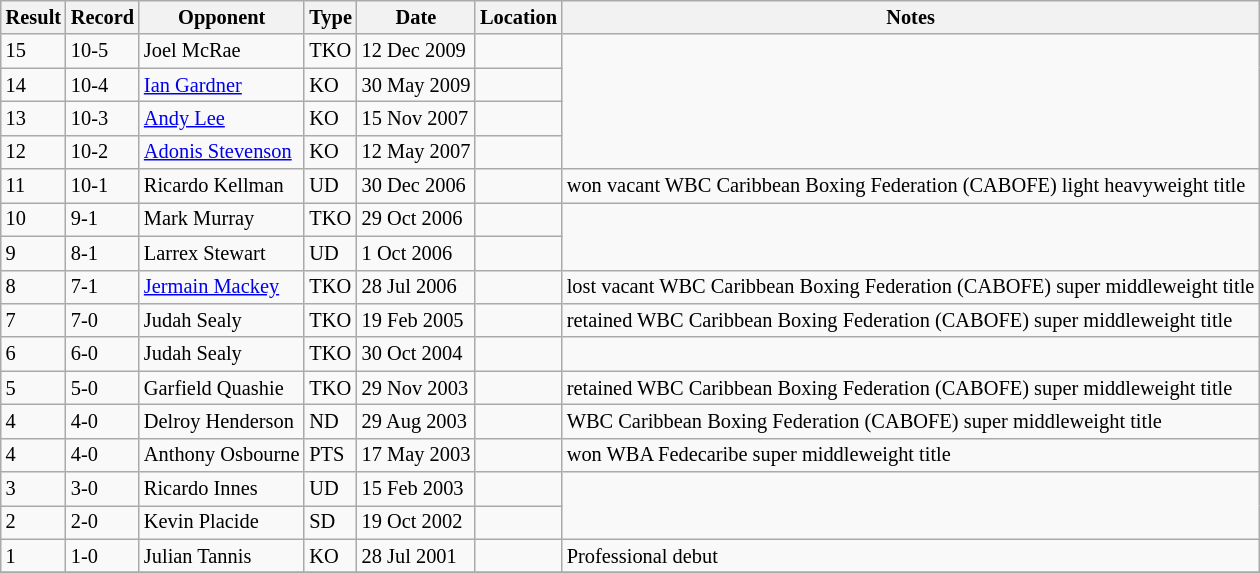<table class="wikitable sortable" style="font-size: 85%;">
<tr>
<th>Result</th>
<th class="unsortable">Record</th>
<th>Opponent</th>
<th>Type</th>
<th>Date</th>
<th>Location</th>
<th>Notes</th>
</tr>
<tr>
<td>15</td>
<td>10-5</td>
<td style="text-align:left;"> Joel McRae</td>
<td>TKO</td>
<td>12 Dec 2009</td>
<td style="text-align:left;"> </td>
</tr>
<tr>
<td>14</td>
<td>10-4</td>
<td style="text-align:left;"> <a href='#'>Ian Gardner</a></td>
<td>KO</td>
<td>30 May 2009</td>
<td style="text-align:left;"> </td>
</tr>
<tr>
<td>13</td>
<td>10-3</td>
<td style="text-align:left;"> <a href='#'>Andy Lee</a></td>
<td>KO</td>
<td>15 Nov 2007</td>
<td style="text-align:left;"> </td>
</tr>
<tr>
<td>12</td>
<td>10-2</td>
<td style="text-align:left;"> <a href='#'>Adonis Stevenson</a></td>
<td>KO</td>
<td>12 May 2007</td>
<td style="text-align:left;"> </td>
</tr>
<tr>
<td>11</td>
<td>10-1</td>
<td style="text-align:left;"> Ricardo Kellman</td>
<td>UD</td>
<td>30 Dec 2006</td>
<td style="text-align:left;"> </td>
<td>won vacant WBC Caribbean Boxing Federation (CABOFE) light heavyweight title</td>
</tr>
<tr>
<td>10</td>
<td>9-1</td>
<td style="text-align:left;"> Mark Murray</td>
<td>TKO</td>
<td>29 Oct 2006</td>
<td style="text-align:left;"> </td>
</tr>
<tr>
<td>9</td>
<td>8-1</td>
<td style="text-align:left;"> Larrex Stewart</td>
<td>UD</td>
<td>1 Oct 2006</td>
<td style="text-align:left;"> </td>
</tr>
<tr>
<td>8</td>
<td>7-1</td>
<td style="text-align:left;"> <a href='#'>Jermain Mackey</a></td>
<td>TKO</td>
<td>28 Jul 2006</td>
<td style="text-align:left;"> </td>
<td>lost vacant WBC Caribbean Boxing Federation (CABOFE) super middleweight title</td>
</tr>
<tr>
<td>7</td>
<td>7-0</td>
<td style="text-align:left;"> Judah Sealy</td>
<td>TKO</td>
<td>19 Feb 2005</td>
<td style="text-align:left;"> </td>
<td>retained WBC Caribbean Boxing Federation (CABOFE) super middleweight title</td>
</tr>
<tr>
<td>6</td>
<td>6-0</td>
<td style="text-align:left;"> Judah Sealy</td>
<td>TKO</td>
<td>30 Oct 2004</td>
<td style="text-align:left;"> </td>
</tr>
<tr>
<td>5</td>
<td>5-0</td>
<td style="text-align:left;"> Garfield Quashie</td>
<td>TKO</td>
<td>29 Nov 2003</td>
<td style="text-align:left;"> </td>
<td>retained WBC Caribbean Boxing Federation (CABOFE) super middleweight title</td>
</tr>
<tr>
<td>4</td>
<td>4-0</td>
<td style="text-align:left;"> Delroy Henderson</td>
<td>ND</td>
<td>29 Aug 2003</td>
<td style="text-align:left;"> </td>
<td>WBC Caribbean Boxing Federation (CABOFE) super middleweight title</td>
</tr>
<tr>
<td>4</td>
<td>4-0</td>
<td style="text-align:left;"> Anthony Osbourne</td>
<td>PTS</td>
<td>17 May 2003</td>
<td style="text-align:left;"> </td>
<td>won WBA Fedecaribe super middleweight title</td>
</tr>
<tr>
<td>3</td>
<td>3-0</td>
<td style="text-align:left;"> Ricardo Innes</td>
<td>UD</td>
<td>15 Feb 2003</td>
<td style="text-align:left;"> </td>
</tr>
<tr>
<td>2</td>
<td>2-0</td>
<td style="text-align:left;"> Kevin Placide</td>
<td>SD</td>
<td>19 Oct 2002</td>
<td style="text-align:left;"> </td>
</tr>
<tr>
<td>1</td>
<td>1-0</td>
<td style="text-align:left;"> Julian Tannis</td>
<td>KO</td>
<td>28 Jul 2001</td>
<td style="text-align:left;"> </td>
<td>Professional debut</td>
</tr>
<tr>
</tr>
</table>
